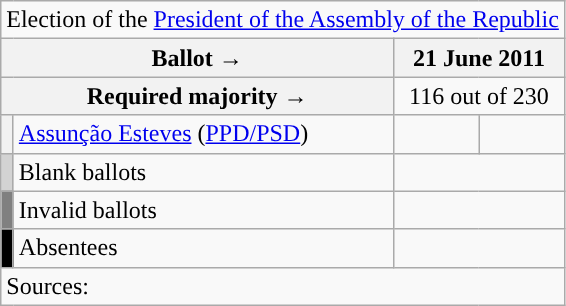<table class="wikitable" style="text-align:center;">
<tr>
<td colspan="4" align="center">Election of the <a href='#'>President of the Assembly of the Republic</a></td>
</tr>
<tr>
<th colspan="2" width="225px">Ballot →</th>
<th colspan="2">21 June 2011</th>
</tr>
<tr>
<th colspan="2">Required majority →</th>
<td colspan="2">116 out of 230</td>
</tr>
<tr>
<th width="1px" style="background:"></th>
<td align="left"><a href='#'>Assunção Esteves</a> (<a href='#'>PPD/PSD</a>)</td>
<td></td>
<td></td>
</tr>
<tr>
<th style="background:lightgray;"></th>
<td align="left">Blank ballots</td>
<td colspan="2"></td>
</tr>
<tr>
<th style="background:gray;"></th>
<td align="left">Invalid ballots</td>
<td colspan="2"></td>
</tr>
<tr>
<th style="background:black;"></th>
<td align="left">Absentees</td>
<td colspan="2"></td>
</tr>
<tr>
<td align="left" colspan="4">Sources: </td>
</tr>
</table>
